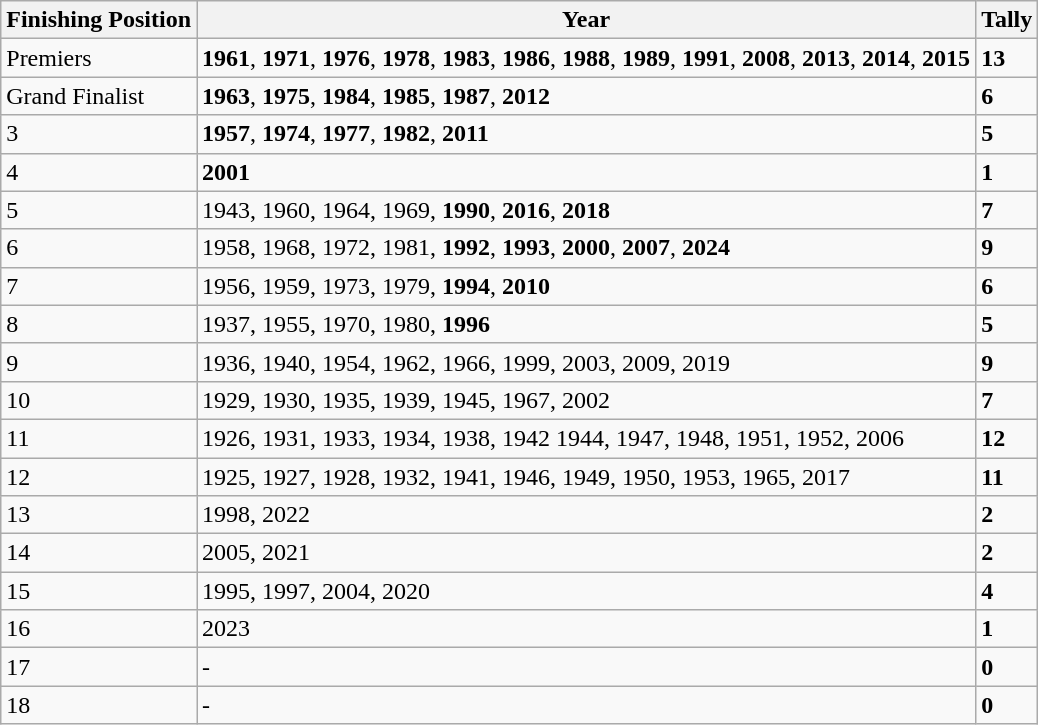<table class="wikitable">
<tr>
<th>Finishing Position</th>
<th>Year</th>
<th>Tally</th>
</tr>
<tr>
<td>Premiers</td>
<td><strong>1961</strong>, <strong>1971</strong>, <strong>1976</strong>, <strong>1978</strong>, <strong>1983</strong>, <strong>1986</strong>, <strong>1988</strong>, <strong>1989</strong>, <strong>1991</strong>, <strong>2008</strong>, <strong>2013</strong>, <strong>2014</strong>, <strong>2015</strong></td>
<td><strong>13</strong></td>
</tr>
<tr>
<td>Grand Finalist</td>
<td><strong>1963</strong>, <strong>1975</strong>, <strong>1984</strong>, <strong>1985</strong>, <strong>1987</strong>, <strong>2012</strong></td>
<td><strong>6</strong></td>
</tr>
<tr>
<td>3</td>
<td><strong>1957</strong>, <strong>1974</strong>, <strong>1977</strong>, <strong>1982</strong>, <strong>2011</strong></td>
<td><strong>5</strong></td>
</tr>
<tr>
<td>4</td>
<td><strong>2001</strong></td>
<td><strong>1</strong></td>
</tr>
<tr>
<td>5</td>
<td>1943, 1960, 1964, 1969, <strong>1990</strong>, <strong>2016</strong>, <strong>2018</strong></td>
<td><strong>7</strong></td>
</tr>
<tr>
<td>6</td>
<td>1958, 1968, 1972, 1981, <strong>1992</strong>, <strong>1993</strong>, <strong>2000</strong>, <strong>2007</strong>, <strong>2024</strong></td>
<td><strong>9</strong></td>
</tr>
<tr>
<td>7</td>
<td>1956, 1959, 1973, 1979, <strong>1994</strong>, <strong>2010</strong></td>
<td><strong>6</strong></td>
</tr>
<tr>
<td>8</td>
<td>1937, 1955, 1970, 1980, <strong>1996</strong></td>
<td><strong>5</strong></td>
</tr>
<tr>
<td>9</td>
<td>1936, 1940, 1954, 1962, 1966, 1999, 2003, 2009, 2019</td>
<td><strong>9</strong></td>
</tr>
<tr>
<td>10</td>
<td>1929, 1930, 1935, 1939, 1945, 1967, 2002</td>
<td><strong>7</strong></td>
</tr>
<tr>
<td>11</td>
<td>1926, 1931, 1933, 1934, 1938, 1942 1944, 1947, 1948, 1951, 1952, 2006</td>
<td><strong>12</strong></td>
</tr>
<tr>
<td>12</td>
<td>1925, 1927, 1928, 1932, 1941, 1946, 1949, 1950, 1953, 1965, 2017</td>
<td><strong>11</strong></td>
</tr>
<tr>
<td>13</td>
<td>1998, 2022</td>
<td><strong>2</strong></td>
</tr>
<tr>
<td>14</td>
<td>2005, 2021</td>
<td><strong>2</strong></td>
</tr>
<tr>
<td>15</td>
<td>1995, 1997, 2004, 2020</td>
<td><strong>4</strong></td>
</tr>
<tr>
<td>16</td>
<td>2023</td>
<td><strong>1</strong></td>
</tr>
<tr>
<td>17</td>
<td>-</td>
<td><strong>0</strong></td>
</tr>
<tr>
<td>18</td>
<td>-</td>
<td><strong>0</strong></td>
</tr>
</table>
